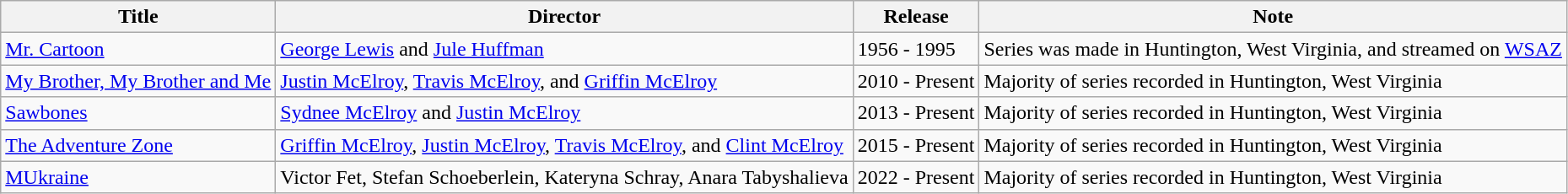<table class="wikitable sortable">
<tr>
<th>Title</th>
<th>Director</th>
<th>Release</th>
<th>Note</th>
</tr>
<tr>
<td><a href='#'>Mr. Cartoon</a></td>
<td><a href='#'>George Lewis</a> and <a href='#'>Jule Huffman</a></td>
<td>1956 - 1995</td>
<td>Series was made in Huntington, West Virginia, and streamed on <a href='#'>WSAZ</a></td>
</tr>
<tr>
<td><a href='#'>My Brother, My Brother and Me</a></td>
<td><a href='#'>Justin McElroy</a>, <a href='#'>Travis McElroy</a>, and <a href='#'>Griffin McElroy</a></td>
<td>2010 - Present</td>
<td>Majority of series recorded in Huntington, West Virginia</td>
</tr>
<tr>
<td><a href='#'>Sawbones</a></td>
<td><a href='#'>Sydnee McElroy</a> and <a href='#'>Justin McElroy</a></td>
<td>2013 - Present</td>
<td>Majority of series recorded in Huntington, West Virginia</td>
</tr>
<tr>
<td><a href='#'>The Adventure Zone</a></td>
<td><a href='#'>Griffin McElroy</a>, <a href='#'>Justin McElroy</a>, <a href='#'>Travis McElroy</a>, and <a href='#'>Clint McElroy</a></td>
<td>2015 - Present</td>
<td>Majority of series recorded in Huntington, West Virginia</td>
</tr>
<tr>
<td><a href='#'>MUkraine</a></td>
<td>Victor Fet, Stefan Schoeberlein, Kateryna Schray, Anara Tabyshalieva</td>
<td>2022 - Present</td>
<td>Majority of series recorded in Huntington, West Virginia</td>
</tr>
</table>
